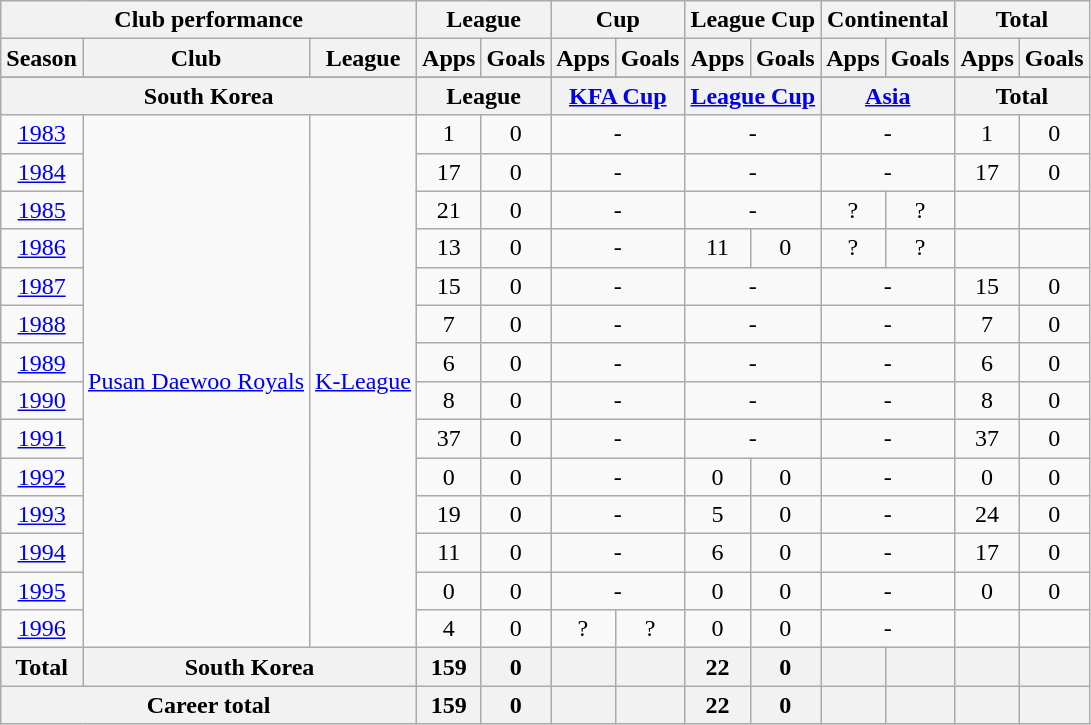<table class="wikitable" style="text-align:center">
<tr>
<th colspan=3>Club performance</th>
<th colspan=2>League</th>
<th colspan=2>Cup</th>
<th colspan=2>League Cup</th>
<th colspan=2>Continental</th>
<th colspan=2>Total</th>
</tr>
<tr>
<th>Season</th>
<th>Club</th>
<th>League</th>
<th>Apps</th>
<th>Goals</th>
<th>Apps</th>
<th>Goals</th>
<th>Apps</th>
<th>Goals</th>
<th>Apps</th>
<th>Goals</th>
<th>Apps</th>
<th>Goals</th>
</tr>
<tr>
</tr>
<tr>
<th colspan=3>South Korea</th>
<th colspan=2>League</th>
<th colspan=2><a href='#'>KFA Cup</a></th>
<th colspan=2><a href='#'>League Cup</a></th>
<th colspan=2><a href='#'>Asia</a></th>
<th colspan=2>Total</th>
</tr>
<tr>
<td><a href='#'>1983</a></td>
<td rowspan="14"><a href='#'>Pusan Daewoo Royals</a></td>
<td rowspan="14"><a href='#'>K-League</a></td>
<td>1</td>
<td>0</td>
<td colspan="2">-</td>
<td colspan="2">-</td>
<td colspan="2">-</td>
<td>1</td>
<td>0</td>
</tr>
<tr>
<td><a href='#'>1984</a></td>
<td>17</td>
<td>0</td>
<td colspan="2">-</td>
<td colspan="2">-</td>
<td colspan="2">-</td>
<td>17</td>
<td>0</td>
</tr>
<tr>
<td><a href='#'>1985</a></td>
<td>21</td>
<td>0</td>
<td colspan="2">-</td>
<td colspan="2">-</td>
<td>?</td>
<td>?</td>
<td></td>
<td></td>
</tr>
<tr>
<td><a href='#'>1986</a></td>
<td>13</td>
<td>0</td>
<td colspan="2">-</td>
<td>11</td>
<td>0</td>
<td>?</td>
<td>?</td>
<td></td>
<td></td>
</tr>
<tr>
<td><a href='#'>1987</a></td>
<td>15</td>
<td>0</td>
<td colspan="2">-</td>
<td colspan="2">-</td>
<td colspan="2">-</td>
<td>15</td>
<td>0</td>
</tr>
<tr>
<td><a href='#'>1988</a></td>
<td>7</td>
<td>0</td>
<td colspan="2">-</td>
<td colspan="2">-</td>
<td colspan="2">-</td>
<td>7</td>
<td>0</td>
</tr>
<tr>
<td><a href='#'>1989</a></td>
<td>6</td>
<td>0</td>
<td colspan="2">-</td>
<td colspan="2">-</td>
<td colspan="2">-</td>
<td>6</td>
<td>0</td>
</tr>
<tr>
<td><a href='#'>1990</a></td>
<td>8</td>
<td>0</td>
<td colspan="2">-</td>
<td colspan="2">-</td>
<td colspan="2">-</td>
<td>8</td>
<td>0</td>
</tr>
<tr>
<td><a href='#'>1991</a></td>
<td>37</td>
<td>0</td>
<td colspan="2">-</td>
<td colspan="2">-</td>
<td colspan="2">-</td>
<td>37</td>
<td>0</td>
</tr>
<tr>
<td><a href='#'>1992</a></td>
<td>0</td>
<td>0</td>
<td colspan="2">-</td>
<td>0</td>
<td>0</td>
<td colspan="2">-</td>
<td>0</td>
<td>0</td>
</tr>
<tr>
<td><a href='#'>1993</a></td>
<td>19</td>
<td>0</td>
<td colspan="2">-</td>
<td>5</td>
<td>0</td>
<td colspan="2">-</td>
<td>24</td>
<td>0</td>
</tr>
<tr>
<td><a href='#'>1994</a></td>
<td>11</td>
<td>0</td>
<td colspan="2">-</td>
<td>6</td>
<td>0</td>
<td colspan="2">-</td>
<td>17</td>
<td>0</td>
</tr>
<tr>
<td><a href='#'>1995</a></td>
<td>0</td>
<td>0</td>
<td colspan="2">-</td>
<td>0</td>
<td>0</td>
<td colspan="2">-</td>
<td>0</td>
<td>0</td>
</tr>
<tr>
<td><a href='#'>1996</a></td>
<td>4</td>
<td>0</td>
<td>?</td>
<td>?</td>
<td>0</td>
<td>0</td>
<td colspan="2">-</td>
<td></td>
<td></td>
</tr>
<tr>
<th rowspan=1>Total</th>
<th colspan=2>South Korea</th>
<th>159</th>
<th>0</th>
<th></th>
<th></th>
<th>22</th>
<th>0</th>
<th></th>
<th></th>
<th></th>
<th></th>
</tr>
<tr>
<th colspan=3>Career total</th>
<th>159</th>
<th>0</th>
<th></th>
<th></th>
<th>22</th>
<th>0</th>
<th></th>
<th></th>
<th></th>
<th></th>
</tr>
</table>
